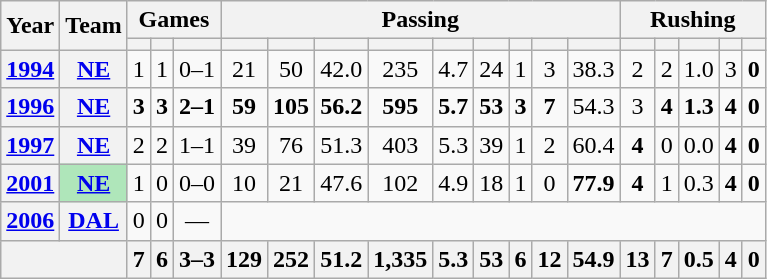<table class="wikitable" style="text-align:center;">
<tr>
<th rowspan="2">Year</th>
<th rowspan="2">Team</th>
<th colspan="3">Games</th>
<th colspan="9">Passing</th>
<th colspan="5">Rushing</th>
</tr>
<tr>
<th></th>
<th></th>
<th></th>
<th></th>
<th></th>
<th></th>
<th></th>
<th></th>
<th></th>
<th></th>
<th></th>
<th></th>
<th></th>
<th></th>
<th></th>
<th></th>
<th></th>
</tr>
<tr>
<th><a href='#'>1994</a></th>
<th><a href='#'>NE</a></th>
<td>1</td>
<td>1</td>
<td>0–1</td>
<td>21</td>
<td>50</td>
<td>42.0</td>
<td>235</td>
<td>4.7</td>
<td>24</td>
<td>1</td>
<td>3</td>
<td>38.3</td>
<td>2</td>
<td>2</td>
<td>1.0</td>
<td>3</td>
<td><strong>0</strong></td>
</tr>
<tr>
<th><a href='#'>1996</a></th>
<th><a href='#'>NE</a></th>
<td><strong>3</strong></td>
<td><strong>3</strong></td>
<td><strong>2–1</strong></td>
<td><strong>59</strong></td>
<td><strong>105</strong></td>
<td><strong>56.2</strong></td>
<td><strong>595</strong></td>
<td><strong>5.7</strong></td>
<td><strong>53</strong></td>
<td><strong>3</strong></td>
<td><strong>7</strong></td>
<td>54.3</td>
<td>3</td>
<td><strong>4</strong></td>
<td><strong>1.3</strong></td>
<td><strong>4</strong></td>
<td><strong>0</strong></td>
</tr>
<tr>
<th><a href='#'>1997</a></th>
<th><a href='#'>NE</a></th>
<td>2</td>
<td>2</td>
<td>1–1</td>
<td>39</td>
<td>76</td>
<td>51.3</td>
<td>403</td>
<td>5.3</td>
<td>39</td>
<td>1</td>
<td>2</td>
<td>60.4</td>
<td><strong>4</strong></td>
<td>0</td>
<td>0.0</td>
<td><strong>4</strong></td>
<td><strong>0</strong></td>
</tr>
<tr>
<th><a href='#'>2001</a></th>
<th style="background:#afe6ba;"><a href='#'>NE</a></th>
<td>1</td>
<td>0</td>
<td>0–0</td>
<td>10</td>
<td>21</td>
<td>47.6</td>
<td>102</td>
<td>4.9</td>
<td>18</td>
<td>1</td>
<td>0</td>
<td><strong>77.9</strong></td>
<td><strong>4</strong></td>
<td>1</td>
<td>0.3</td>
<td><strong>4</strong></td>
<td><strong>0</strong></td>
</tr>
<tr>
<th><a href='#'>2006</a></th>
<th><a href='#'>DAL</a></th>
<td>0</td>
<td>0</td>
<td>—</td>
<td colspan="18"></td>
</tr>
<tr>
<th colspan="2"></th>
<th>7</th>
<th>6</th>
<th>3–3</th>
<th>129</th>
<th>252</th>
<th>51.2</th>
<th>1,335</th>
<th>5.3</th>
<th>53</th>
<th>6</th>
<th>12</th>
<th>54.9</th>
<th>13</th>
<th>7</th>
<th>0.5</th>
<th>4</th>
<th>0</th>
</tr>
</table>
